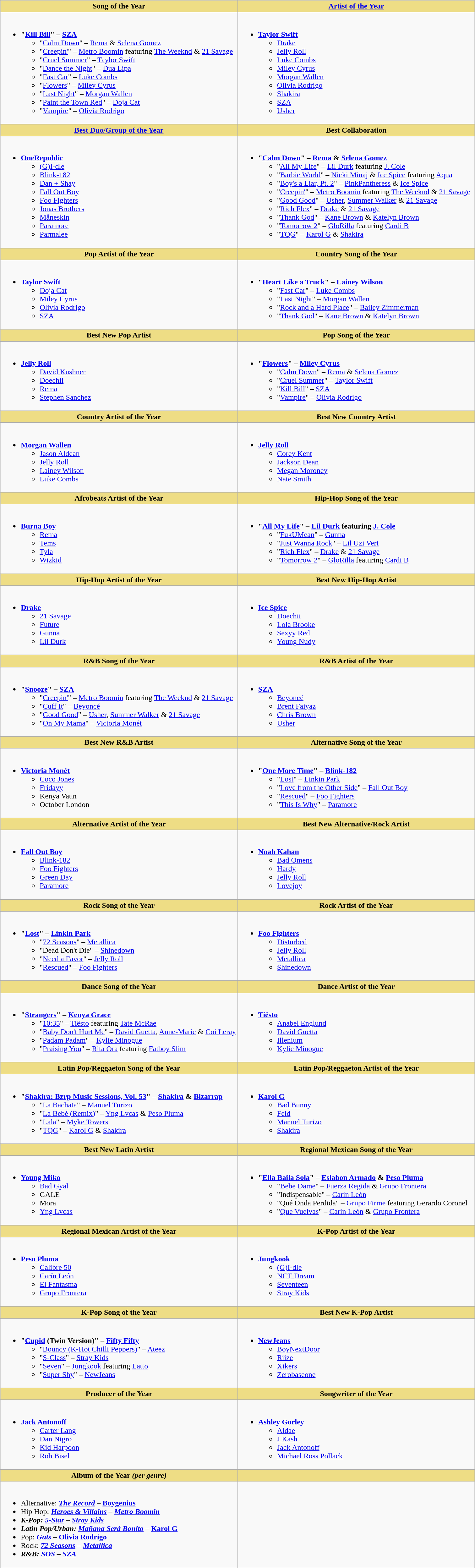<table class=wikitable>
<tr>
<th style=background:#EEDD85; width="50%">Song of the Year</th>
<th style=background:#EEDD85; width="50%"><a href='#'>Artist of the Year</a></th>
</tr>
<tr>
<td valign="top"><br><ul><li><strong>"<a href='#'>Kill Bill</a>" – <a href='#'>SZA</a></strong><ul><li>"<a href='#'>Calm Down</a>" – <a href='#'>Rema</a> & <a href='#'>Selena Gomez</a></li><li>"<a href='#'>Creepin'</a>" – <a href='#'>Metro Boomin</a> featuring <a href='#'>The Weeknd</a> & <a href='#'>21 Savage</a></li><li>"<a href='#'>Cruel Summer</a>" – <a href='#'>Taylor Swift</a></li><li>"<a href='#'>Dance the Night</a>" – <a href='#'>Dua Lipa</a></li><li>"<a href='#'>Fast Car</a>" – <a href='#'>Luke Combs</a></li><li>"<a href='#'>Flowers</a>" – <a href='#'>Miley Cyrus</a></li><li>"<a href='#'>Last Night</a>" – <a href='#'>Morgan Wallen</a></li><li>"<a href='#'>Paint the Town Red</a>" – <a href='#'>Doja Cat</a></li><li>"<a href='#'>Vampire</a>" – <a href='#'>Olivia Rodrigo</a></li></ul></li></ul></td>
<td valign="top"><br><ul><li><strong><a href='#'>Taylor Swift</a></strong><ul><li><a href='#'>Drake</a></li><li><a href='#'>Jelly Roll</a></li><li><a href='#'>Luke Combs</a></li><li><a href='#'>Miley Cyrus</a></li><li><a href='#'>Morgan Wallen</a></li><li><a href='#'>Olivia Rodrigo</a></li><li><a href='#'>Shakira</a></li><li><a href='#'>SZA</a></li><li><a href='#'>Usher</a></li></ul></li></ul></td>
</tr>
<tr>
<th style=background:#EEDD85; width="50%"><a href='#'>Best Duo/Group of the Year</a></th>
<th style=background:#EEDD85; width="50%">Best Collaboration</th>
</tr>
<tr>
<td valign="top"><br><ul><li><strong><a href='#'>OneRepublic</a></strong><ul><li><a href='#'>(G)I-dle</a></li><li><a href='#'>Blink-182</a></li><li><a href='#'>Dan + Shay</a></li><li><a href='#'>Fall Out Boy</a></li><li><a href='#'>Foo Fighters</a></li><li><a href='#'>Jonas Brothers</a></li><li><a href='#'>Måneskin</a></li><li><a href='#'>Paramore</a></li><li><a href='#'>Parmalee</a></li></ul></li></ul></td>
<td valign="top"><br><ul><li><strong>"<a href='#'>Calm Down</a>" – <a href='#'>Rema</a> & <a href='#'>Selena Gomez</a></strong><ul><li>"<a href='#'>All My Life</a>" – <a href='#'>Lil Durk</a> featuring <a href='#'>J. Cole</a></li><li>"<a href='#'>Barbie World</a>" – <a href='#'>Nicki Minaj</a> & <a href='#'>Ice Spice</a> featuring <a href='#'>Aqua</a></li><li>"<a href='#'>Boy's a Liar, Pt. 2</a>" – <a href='#'>PinkPantheress</a> & <a href='#'>Ice Spice</a></li><li>"<a href='#'>Creepin'</a>" – <a href='#'>Metro Boomin</a> featuring <a href='#'>The Weeknd</a> & <a href='#'>21 Savage</a></li><li>"<a href='#'>Good Good</a>" – <a href='#'>Usher</a>, <a href='#'>Summer Walker</a> & <a href='#'>21 Savage</a></li><li>"<a href='#'>Rich Flex</a>" – <a href='#'>Drake</a> & <a href='#'>21 Savage</a></li><li>"<a href='#'>Thank God</a>" – <a href='#'>Kane Brown</a> & <a href='#'>Katelyn Brown</a></li><li>"<a href='#'>Tomorrow 2</a>" – <a href='#'>GloRilla</a> featuring <a href='#'>Cardi B</a></li><li>"<a href='#'>TQG</a>" – <a href='#'>Karol G</a> & <a href='#'>Shakira</a></li></ul></li></ul></td>
</tr>
<tr>
<th style=background:#EEDD85; width="50%">Pop Artist of the Year</th>
<th style=background:#EEDD85; width="50%">Country Song of the Year</th>
</tr>
<tr>
<td valign="top"><br><ul><li><strong><a href='#'>Taylor Swift</a> </strong><ul><li><a href='#'>Doja Cat</a></li><li><a href='#'>Miley Cyrus</a></li><li><a href='#'>Olivia Rodrigo</a></li><li><a href='#'>SZA</a></li></ul></li></ul></td>
<td valign="top"><br><ul><li><strong>"<a href='#'>Heart Like a Truck</a>" – <a href='#'>Lainey Wilson</a></strong><ul><li>"<a href='#'>Fast Car</a>" – <a href='#'>Luke Combs</a></li><li>"<a href='#'>Last Night</a>" – <a href='#'>Morgan Wallen</a></li><li>"<a href='#'>Rock and a Hard Place</a>" – <a href='#'>Bailey Zimmerman</a></li><li>"<a href='#'>Thank God</a>" – <a href='#'>Kane Brown</a> & <a href='#'>Katelyn Brown</a></li></ul></li></ul></td>
</tr>
<tr>
<th style=background:#EEDD85; width="50%">Best New Pop Artist</th>
<th style=background:#EEDD85; width="50%">Pop Song of the Year</th>
</tr>
<tr>
<td valign="top"><br><ul><li><strong><a href='#'>Jelly Roll</a> </strong><ul><li><a href='#'>David Kushner</a></li><li><a href='#'>Doechii</a></li><li><a href='#'>Rema</a></li><li><a href='#'>Stephen Sanchez</a></li></ul></li></ul></td>
<td valign="top"><br><ul><li><strong>"<a href='#'>Flowers</a>" – <a href='#'>Miley Cyrus</a></strong><ul><li>"<a href='#'>Calm Down</a>" – <a href='#'>Rema</a> & <a href='#'>Selena Gomez</a></li><li>"<a href='#'>Cruel Summer</a>" – <a href='#'>Taylor Swift</a></li><li>"<a href='#'>Kill Bill</a>" – <a href='#'>SZA</a></li><li>"<a href='#'>Vampire</a>" – <a href='#'>Olivia Rodrigo</a></li></ul></li></ul></td>
</tr>
<tr>
<th style=background:#EEDD85; width="50%">Country Artist of the Year</th>
<th style=background:#EEDD85; width="50%">Best New Country Artist</th>
</tr>
<tr>
<td valign="top"><br><ul><li><strong><a href='#'>Morgan Wallen</a></strong><ul><li><a href='#'>Jason Aldean</a></li><li><a href='#'>Jelly Roll</a></li><li><a href='#'>Lainey Wilson</a></li><li><a href='#'>Luke Combs</a></li></ul></li></ul></td>
<td valign="top"><br><ul><li><strong><a href='#'>Jelly Roll</a></strong><ul><li><a href='#'>Corey Kent</a></li><li><a href='#'>Jackson Dean</a></li><li><a href='#'>Megan Moroney</a></li><li><a href='#'>Nate Smith</a></li></ul></li></ul></td>
</tr>
<tr>
<th style=background:#EEDD85; width="50%">Afrobeats Artist of the Year</th>
<th style=background:#EEDD85; width="50%">Hip-Hop Song of the Year</th>
</tr>
<tr>
<td valign="top"><br><ul><li><strong><a href='#'>Burna Boy</a></strong><ul><li><a href='#'>Rema</a></li><li><a href='#'>Tems</a></li><li><a href='#'>Tyla</a></li><li><a href='#'>Wizkid</a></li></ul></li></ul></td>
<td valign="top"><br><ul><li><strong>"<a href='#'>All My Life</a>" – <a href='#'>Lil Durk</a> featuring <a href='#'>J. Cole</a></strong><ul><li>"<a href='#'>FukUMean</a>" – <a href='#'>Gunna</a></li><li>"<a href='#'>Just Wanna Rock</a>" – <a href='#'>Lil Uzi Vert</a></li><li>"<a href='#'>Rich Flex</a>" – <a href='#'>Drake</a> & <a href='#'>21 Savage</a></li><li>"<a href='#'>Tomorrow 2</a>" – <a href='#'>GloRilla</a> featuring <a href='#'>Cardi B</a></li></ul></li></ul></td>
</tr>
<tr>
<th style=background:#EEDD85; width="50%">Hip-Hop Artist of the Year</th>
<th style=background:#EEDD85; width="50%">Best New Hip-Hop Artist</th>
</tr>
<tr>
<td valign="top"><br><ul><li><a href='#'><strong>Drake</strong></a><ul><li><a href='#'>21 Savage</a></li><li><a href='#'>Future</a></li><li><a href='#'>Gunna</a></li><li><a href='#'>Lil Durk</a></li></ul></li></ul></td>
<td valign="top"><br><ul><li><strong><a href='#'>Ice Spice</a> </strong><ul><li><a href='#'>Doechii</a></li><li><a href='#'>Lola Brooke</a></li><li><a href='#'>Sexyy Red</a></li><li><a href='#'>Young Nudy</a></li></ul></li></ul></td>
</tr>
<tr>
<th style=background:#EEDD85; width="50%">R&B Song of the Year</th>
<th style=background:#EEDD85; width="50%">R&B Artist of the Year</th>
</tr>
<tr>
<td valign="top"><br><ul><li><strong>"<a href='#'>Snooze</a>" – <a href='#'>SZA</a> </strong><ul><li>"<a href='#'>Creepin'</a>" – <a href='#'>Metro Boomin</a> featuring <a href='#'>The Weeknd</a> & <a href='#'>21 Savage</a></li><li>"<a href='#'>Cuff It</a>" – <a href='#'>Beyoncé</a></li><li>"<a href='#'>Good Good</a>" – <a href='#'>Usher</a>, <a href='#'>Summer Walker</a> & <a href='#'>21 Savage</a></li><li>"<a href='#'>On My Mama</a>" – <a href='#'>Victoria Monét</a></li></ul></li></ul></td>
<td valign="top"><br><ul><li><strong><a href='#'>SZA</a> </strong><ul><li><a href='#'>Beyoncé</a></li><li><a href='#'>Brent Faiyaz</a></li><li><a href='#'>Chris Brown</a></li><li><a href='#'>Usher</a></li></ul></li></ul></td>
</tr>
<tr>
<th style=background:#EEDD85; width="50%">Best New R&B Artist</th>
<th style=background:#EEDD85; width="50%">Alternative Song of the Year</th>
</tr>
<tr>
<td valign="top"><br><ul><li><strong><a href='#'>Victoria Monét</a></strong><ul><li><a href='#'>Coco Jones</a></li><li><a href='#'>Fridayy</a></li><li>Kenya Vaun</li><li>October London</li></ul></li></ul></td>
<td valign="top"><br><ul><li><strong>"<a href='#'>One More Time</a>" – <a href='#'>Blink-182</a></strong><ul><li>"<a href='#'>Lost</a>" – <a href='#'>Linkin Park</a></li><li>"<a href='#'>Love from the Other Side</a>" – <a href='#'>Fall Out Boy</a></li><li>"<a href='#'>Rescued</a>" – <a href='#'>Foo Fighters</a></li><li>"<a href='#'>This Is Why</a>" – <a href='#'>Paramore</a></li></ul></li></ul></td>
</tr>
<tr>
<th style=background:#EEDD85; width="50%">Alternative Artist of the Year</th>
<th style=background:#EEDD85; width="50%">Best New Alternative/Rock Artist</th>
</tr>
<tr>
<td valign="top"><br><ul><li><strong><a href='#'>Fall Out Boy</a></strong><ul><li><a href='#'>Blink-182</a></li><li><a href='#'>Foo Fighters</a></li><li><a href='#'>Green Day</a></li><li><a href='#'>Paramore</a></li></ul></li></ul></td>
<td valign="top"><br><ul><li><strong><a href='#'>Noah Kahan</a></strong><ul><li><a href='#'>Bad Omens</a></li><li><a href='#'>Hardy</a></li><li><a href='#'>Jelly Roll</a></li><li><a href='#'>Lovejoy</a></li></ul></li></ul></td>
</tr>
<tr>
<th style=background:#EEDD85; width="50%">Rock Song of the Year</th>
<th style=background:#EEDD85; width="50%">Rock Artist of the Year</th>
</tr>
<tr>
<td valign="top"><br><ul><li><strong>"<a href='#'>Lost</a>" – <a href='#'>Linkin Park</a></strong><ul><li>"<a href='#'>72 Seasons</a>" – <a href='#'>Metallica</a></li><li>"Dead Don't Die" – <a href='#'>Shinedown</a></li><li>"<a href='#'>Need a Favor</a>" – <a href='#'>Jelly Roll</a></li><li>"<a href='#'>Rescued</a>" – <a href='#'>Foo Fighters</a></li></ul></li></ul></td>
<td valign="top"><br><ul><li><strong><a href='#'>Foo Fighters</a></strong><ul><li><a href='#'>Disturbed</a></li><li><a href='#'>Jelly Roll</a></li><li><a href='#'>Metallica</a></li><li><a href='#'>Shinedown</a></li></ul></li></ul></td>
</tr>
<tr>
<th style=background:#EEDD85; width="50%">Dance Song of the Year</th>
<th style=background:#EEDD85; width="50%">Dance Artist of the Year</th>
</tr>
<tr>
<td valign="top"><br><ul><li><strong>"<a href='#'>Strangers</a>" – <a href='#'>Kenya Grace</a></strong><ul><li>"<a href='#'>10:35</a>" – <a href='#'>Tiësto</a> featuring <a href='#'>Tate McRae</a></li><li>"<a href='#'>Baby Don't Hurt Me</a>" – <a href='#'>David Guetta</a>, <a href='#'>Anne-Marie</a> & <a href='#'>Coi Leray</a></li><li>"<a href='#'>Padam Padam</a>" – <a href='#'>Kylie Minogue</a></li><li>"<a href='#'>Praising You</a>" – <a href='#'>Rita Ora</a> featuring <a href='#'>Fatboy Slim</a></li></ul></li></ul></td>
<td valign="top"><br><ul><li><strong><a href='#'>Tiësto</a></strong><ul><li><a href='#'>Anabel Englund</a></li><li><a href='#'>David Guetta</a></li><li><a href='#'>Illenium</a></li><li><a href='#'>Kylie Minogue</a></li></ul></li></ul></td>
</tr>
<tr>
<th style=background:#EEDD85; width="50%">Latin Pop/Reggaeton Song of the Year</th>
<th style=background:#EEDD85; width="50%">Latin Pop/Reggaeton Artist of the Year</th>
</tr>
<tr>
<td valign="top"><br><ul><li><strong>"<a href='#'>Shakira: Bzrp Music Sessions, Vol. 53</a>" – <a href='#'>Shakira</a> & <a href='#'>Bizarrap</a></strong><ul><li>"<a href='#'>La Bachata</a>" – <a href='#'>Manuel Turizo</a></li><li>"<a href='#'>La Bebé (Remix)</a>" – <a href='#'>Yng Lvcas</a> & <a href='#'>Peso Pluma</a></li><li>"<a href='#'>Lala</a>" – <a href='#'>Myke Towers</a></li><li>"<a href='#'>TQG</a>" – <a href='#'>Karol G</a> & <a href='#'>Shakira</a> </li></ul></li></ul></td>
<td valign="top"><br><ul><li><strong><a href='#'>Karol G</a></strong><ul><li><a href='#'>Bad Bunny</a></li><li><a href='#'>Feid</a></li><li><a href='#'>Manuel Turizo</a></li><li><a href='#'>Shakira</a></li></ul></li></ul></td>
</tr>
<tr>
<th style=background:#EEDD85; width="50%">Best New Latin Artist</th>
<th style=background:#EEDD85; width="50%">Regional Mexican Song of the Year</th>
</tr>
<tr>
<td valign="top"><br><ul><li><strong><a href='#'>Young Miko</a></strong><ul><li><a href='#'>Bad Gyal</a></li><li>GALE</li><li>Mora</li><li><a href='#'>Yng Lvcas</a></li></ul></li></ul></td>
<td valign="top"><br><ul><li><strong>"<a href='#'>Ella Baila Sola</a>" – <a href='#'>Eslabon Armado</a> & <a href='#'>Peso Pluma</a></strong><ul><li>"<a href='#'>Bebe Dame</a>" – <a href='#'>Fuerza Regida</a> & <a href='#'>Grupo Frontera</a></li><li>"Indispensable" – <a href='#'>Carin León</a></li><li>"Qué Onda Perdida" – <a href='#'>Grupo Firme</a> featuring Gerardo Coronel</li><li>"<a href='#'>Que Vuelvas</a>" – <a href='#'>Carin León</a> & <a href='#'>Grupo Frontera</a></li></ul></li></ul></td>
</tr>
<tr>
<th style=background:#EEDD85; width="50%">Regional Mexican Artist of the Year</th>
<th style=background:#EEDD85; width="50%">K-Pop Artist of the Year</th>
</tr>
<tr>
<td valign="top"><br><ul><li><strong><a href='#'>Peso Pluma</a></strong><ul><li><a href='#'>Calibre 50</a></li><li><a href='#'>Carín León</a></li><li><a href='#'>El Fantasma</a></li><li><a href='#'>Grupo Frontera</a></li></ul></li></ul></td>
<td valign="top"><br><ul><li><strong><a href='#'>Jungkook</a></strong><ul><li><a href='#'>(G)I-dle</a></li><li><a href='#'>NCT Dream</a></li><li><a href='#'>Seventeen</a></li><li><a href='#'>Stray Kids</a></li></ul></li></ul></td>
</tr>
<tr>
<th style=background:#EEDD85; width="50%">K-Pop Song of the Year</th>
<th style=background:#EEDD85; width="50%">Best New K-Pop Artist</th>
</tr>
<tr>
<td valign="top"><br><ul><li><strong>"<a href='#'>Cupid</a> (Twin Version)" – <a href='#'>Fifty Fifty</a></strong><ul><li>"<a href='#'>Bouncy (K-Hot Chilli Peppers)</a>" – <a href='#'>Ateez</a></li><li>"<a href='#'>S-Class</a>" – <a href='#'>Stray Kids</a></li><li>"<a href='#'>Seven</a>" – <a href='#'>Jungkook</a> featuring <a href='#'>Latto</a></li><li>"<a href='#'>Super Shy</a>" – <a href='#'>NewJeans</a></li></ul></li></ul></td>
<td valign="top"><br><ul><li><strong><a href='#'>NewJeans</a></strong><ul><li><a href='#'>BoyNextDoor</a></li><li><a href='#'>Riize</a></li><li><a href='#'>Xikers</a></li><li><a href='#'>Zerobaseone</a></li></ul></li></ul></td>
</tr>
<tr>
<th style=background:#EEDD85; width="50%">Producer of the Year</th>
<th style=background:#EEDD85; width="50%">Songwriter of the Year</th>
</tr>
<tr>
<td valign="top"><br><ul><li><strong><a href='#'>Jack Antonoff</a></strong><ul><li><a href='#'>Carter Lang</a></li><li><a href='#'>Dan Nigro</a></li><li><a href='#'>Kid Harpoon</a></li><li><a href='#'>Rob Bisel</a></li></ul></li></ul></td>
<td valign="top"><br><ul><li><strong><a href='#'>Ashley Gorley</a></strong><ul><li><a href='#'>Aldae</a></li><li><a href='#'>J Kash</a></li><li><a href='#'>Jack Antonoff</a></li><li><a href='#'>Michael Ross Pollack</a></li></ul></li></ul></td>
</tr>
<tr>
<th style=background:#EEDD85; width="50%">Album of the Year <em>(per genre)</em></th>
<th style=background:#EEDD85; width="50%"></th>
</tr>
<tr>
<td valign="top"><br><ul><li>Alternative: <strong><a href='#'><em>The Record</em></a> – <a href='#'>Boygenius</a></strong></li><li>Hip Hop: <strong><em><a href='#'>Heroes & Villains</a><em> – <a href='#'>Metro Boomin</a><strong></li><li>K-Pop: </strong><a href='#'></em>5-Star<em></a> – <a href='#'>Stray Kids</a><strong></li><li>Latin Pop/Urban: </em></strong><a href='#'>Mañana Será Bonito</a></em> – <a href='#'>Karol G</a></strong></li><li>Pop: <strong><a href='#'><em>Guts</em></a> – <a href='#'>Olivia Rodrigo</a></strong></li><li>Rock: <strong><em><a href='#'>72 Seasons</a><em> – <a href='#'>Metallica</a><strong></li><li>R&B: </strong><a href='#'> </em>SOS<em></a> – <a href='#'>SZA</a><strong></li></ul></td>
<td valign="top"></td>
</tr>
</table>
